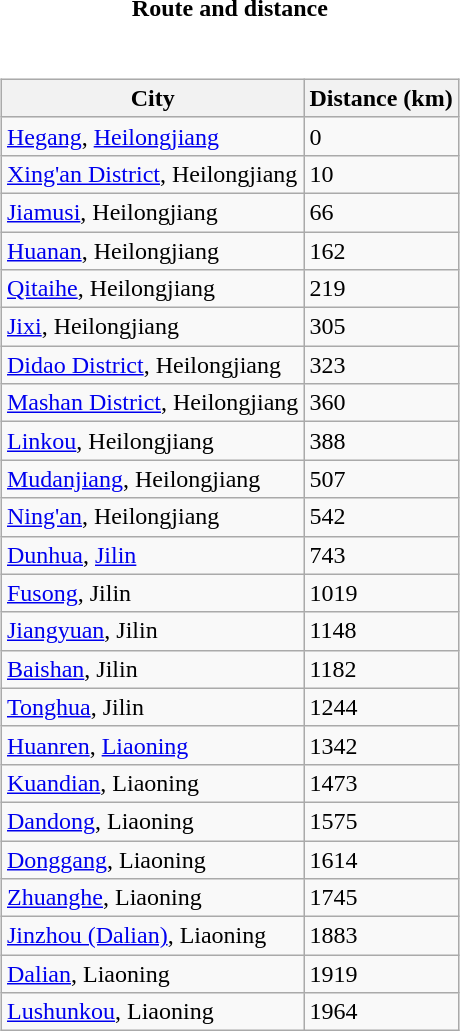<table style="font-size:100%;">
<tr>
<td width="33%" align="center"><strong>Route and distance</strong></td>
</tr>
<tr valign="top">
<td><br><table class="wikitable sortable" style="margin-left:auto;margin-right:auto">
<tr bgcolor="#ececec">
<th>City</th>
<th>Distance (km)</th>
</tr>
<tr>
<td><a href='#'>Hegang</a>, <a href='#'>Heilongjiang</a></td>
<td>0</td>
</tr>
<tr>
<td><a href='#'>Xing'an District</a>, Heilongjiang</td>
<td>10</td>
</tr>
<tr>
<td><a href='#'>Jiamusi</a>, Heilongjiang</td>
<td>66</td>
</tr>
<tr>
<td><a href='#'>Huanan</a>, Heilongjiang</td>
<td>162</td>
</tr>
<tr>
<td><a href='#'>Qitaihe</a>, Heilongjiang</td>
<td>219</td>
</tr>
<tr>
<td><a href='#'>Jixi</a>, Heilongjiang</td>
<td>305</td>
</tr>
<tr>
<td><a href='#'>Didao District</a>, Heilongjiang</td>
<td>323</td>
</tr>
<tr>
<td><a href='#'>Mashan District</a>, Heilongjiang</td>
<td>360</td>
</tr>
<tr>
<td><a href='#'>Linkou</a>, Heilongjiang</td>
<td>388</td>
</tr>
<tr>
<td><a href='#'>Mudanjiang</a>, Heilongjiang</td>
<td>507</td>
</tr>
<tr>
<td><a href='#'>Ning'an</a>, Heilongjiang</td>
<td>542</td>
</tr>
<tr>
<td><a href='#'>Dunhua</a>, <a href='#'>Jilin</a></td>
<td>743</td>
</tr>
<tr>
<td><a href='#'>Fusong</a>, Jilin</td>
<td>1019</td>
</tr>
<tr>
<td><a href='#'>Jiangyuan</a>, Jilin</td>
<td>1148</td>
</tr>
<tr>
<td><a href='#'>Baishan</a>, Jilin</td>
<td>1182</td>
</tr>
<tr>
<td><a href='#'>Tonghua</a>, Jilin</td>
<td>1244</td>
</tr>
<tr>
<td><a href='#'>Huanren</a>, <a href='#'>Liaoning</a></td>
<td>1342</td>
</tr>
<tr>
<td><a href='#'>Kuandian</a>, Liaoning</td>
<td>1473</td>
</tr>
<tr>
<td><a href='#'>Dandong</a>, Liaoning</td>
<td>1575</td>
</tr>
<tr>
<td><a href='#'>Donggang</a>, Liaoning</td>
<td>1614</td>
</tr>
<tr>
<td><a href='#'>Zhuanghe</a>, Liaoning</td>
<td>1745</td>
</tr>
<tr>
<td><a href='#'>Jinzhou (Dalian)</a>, Liaoning</td>
<td>1883</td>
</tr>
<tr>
<td><a href='#'>Dalian</a>, Liaoning</td>
<td>1919</td>
</tr>
<tr>
<td><a href='#'>Lushunkou</a>, Liaoning</td>
<td>1964</td>
</tr>
</table>
</td>
</tr>
</table>
